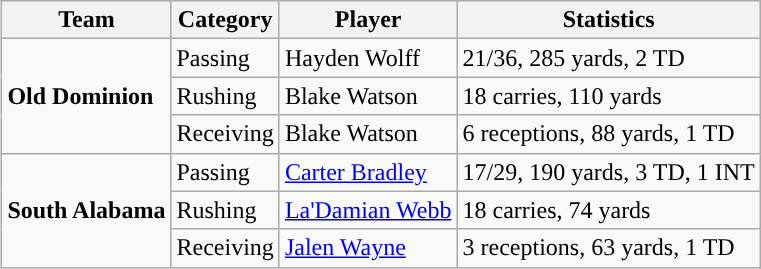<table class="wikitable" style="float: right;">
<tr>
<th>Team</th>
<th>Category</th>
<th>Player</th>
<th>Statistics</th>
</tr>
<tr>
<td rowspan=3><strong>Old Dominion</strong></td>
<td>Passing</td>
<td>Hayden Wolff</td>
<td>21/36, 285 yards, 2 TD</td>
</tr>
<tr>
<td>Rushing</td>
<td>Blake Watson</td>
<td>18 carries, 110 yards</td>
</tr>
<tr>
<td>Receiving</td>
<td>Blake Watson</td>
<td>6 receptions, 88 yards, 1 TD</td>
</tr>
<tr>
<td rowspan=3><strong>South Alabama</strong></td>
<td>Passing</td>
<td><a href='#'>Carter Bradley</a></td>
<td>17/29, 190 yards, 3 TD, 1 INT</td>
</tr>
<tr>
<td>Rushing</td>
<td><a href='#'>La'Damian Webb</a></td>
<td>18 carries, 74 yards</td>
</tr>
<tr>
<td>Receiving</td>
<td><a href='#'>Jalen Wayne</a></td>
<td>3 receptions, 63 yards, 1 TD</td>
</tr>
</table>
